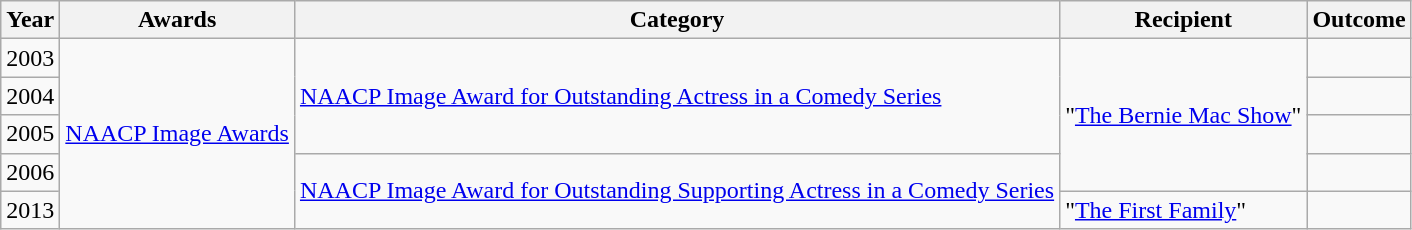<table class="wikitable sortable">
<tr>
<th>Year</th>
<th>Awards</th>
<th>Category</th>
<th>Recipient</th>
<th>Outcome</th>
</tr>
<tr>
<td>2003</td>
<td rowspan=5><a href='#'>NAACP Image Awards</a></td>
<td rowspan=3><a href='#'>NAACP Image Award for Outstanding Actress in a Comedy Series</a></td>
<td rowspan=4>"<a href='#'>The Bernie Mac Show</a>"</td>
<td></td>
</tr>
<tr>
<td>2004</td>
<td></td>
</tr>
<tr>
<td>2005</td>
<td></td>
</tr>
<tr>
<td>2006</td>
<td rowspan=2><a href='#'>NAACP Image Award for Outstanding Supporting Actress in a Comedy Series</a></td>
<td></td>
</tr>
<tr>
<td>2013</td>
<td>"<a href='#'>The First Family</a>"</td>
<td></td>
</tr>
</table>
